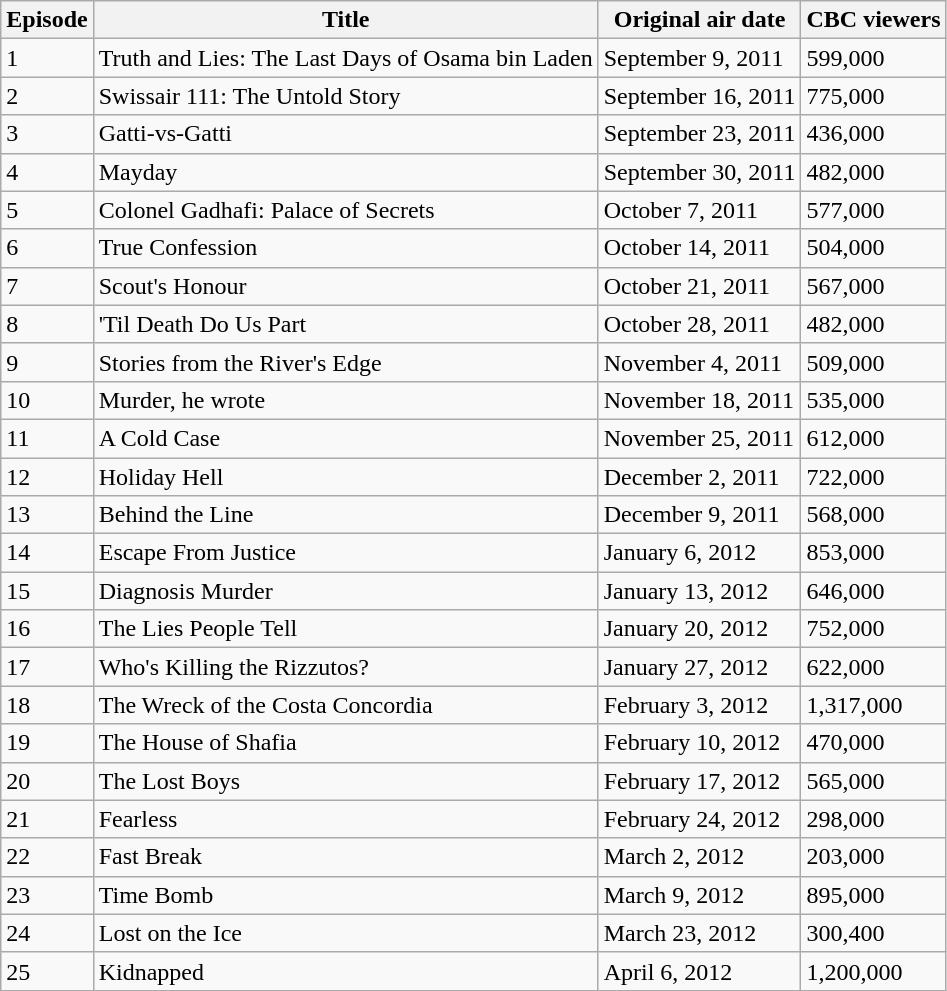<table class="wikitable">
<tr>
<th>Episode</th>
<th>Title</th>
<th>Original air date</th>
<th>CBC viewers</th>
</tr>
<tr>
<td>1</td>
<td>Truth and Lies: The Last Days of Osama bin Laden</td>
<td>September 9, 2011</td>
<td>599,000</td>
</tr>
<tr>
<td>2</td>
<td>Swissair 111: The Untold Story</td>
<td>September 16, 2011</td>
<td>775,000</td>
</tr>
<tr>
<td>3</td>
<td>Gatti-vs-Gatti</td>
<td>September 23, 2011</td>
<td>436,000</td>
</tr>
<tr>
<td>4</td>
<td>Mayday</td>
<td>September 30, 2011</td>
<td>482,000</td>
</tr>
<tr>
<td>5</td>
<td>Colonel Gadhafi: Palace of Secrets</td>
<td>October 7, 2011</td>
<td>577,000</td>
</tr>
<tr>
<td>6</td>
<td>True Confession</td>
<td>October 14, 2011</td>
<td>504,000</td>
</tr>
<tr>
<td>7</td>
<td>Scout's Honour</td>
<td>October 21, 2011</td>
<td>567,000</td>
</tr>
<tr>
<td>8</td>
<td>'Til Death Do Us Part</td>
<td>October 28, 2011</td>
<td>482,000</td>
</tr>
<tr>
<td>9</td>
<td>Stories from the River's Edge</td>
<td>November 4, 2011</td>
<td>509,000</td>
</tr>
<tr>
<td>10</td>
<td>Murder, he wrote</td>
<td>November 18, 2011</td>
<td>535,000</td>
</tr>
<tr>
<td>11</td>
<td>A Cold Case</td>
<td>November 25, 2011</td>
<td>612,000</td>
</tr>
<tr>
<td>12</td>
<td>Holiday Hell</td>
<td>December 2, 2011</td>
<td>722,000</td>
</tr>
<tr>
<td>13</td>
<td>Behind the Line</td>
<td>December 9, 2011</td>
<td>568,000</td>
</tr>
<tr>
<td>14</td>
<td>Escape From Justice</td>
<td>January 6, 2012</td>
<td>853,000</td>
</tr>
<tr>
<td>15</td>
<td>Diagnosis Murder</td>
<td>January 13, 2012</td>
<td>646,000</td>
</tr>
<tr>
<td>16</td>
<td>The Lies People Tell</td>
<td>January 20, 2012</td>
<td>752,000</td>
</tr>
<tr>
<td>17</td>
<td>Who's Killing the Rizzutos?</td>
<td>January 27, 2012</td>
<td>622,000</td>
</tr>
<tr>
<td>18</td>
<td>The Wreck of the Costa Concordia</td>
<td>February 3, 2012</td>
<td>1,317,000</td>
</tr>
<tr>
<td>19</td>
<td>The House of Shafia</td>
<td>February 10, 2012</td>
<td>470,000</td>
</tr>
<tr>
<td>20</td>
<td>The Lost Boys</td>
<td>February 17, 2012</td>
<td>565,000</td>
</tr>
<tr>
<td>21</td>
<td>Fearless</td>
<td>February 24, 2012</td>
<td>298,000</td>
</tr>
<tr>
<td>22</td>
<td>Fast Break</td>
<td>March 2, 2012</td>
<td>203,000</td>
</tr>
<tr>
<td>23</td>
<td>Time Bomb</td>
<td>March 9, 2012</td>
<td>895,000</td>
</tr>
<tr>
<td>24</td>
<td>Lost on the Ice</td>
<td>March 23, 2012</td>
<td>300,400</td>
</tr>
<tr>
<td>25</td>
<td>Kidnapped</td>
<td>April 6, 2012</td>
<td>1,200,000</td>
</tr>
</table>
